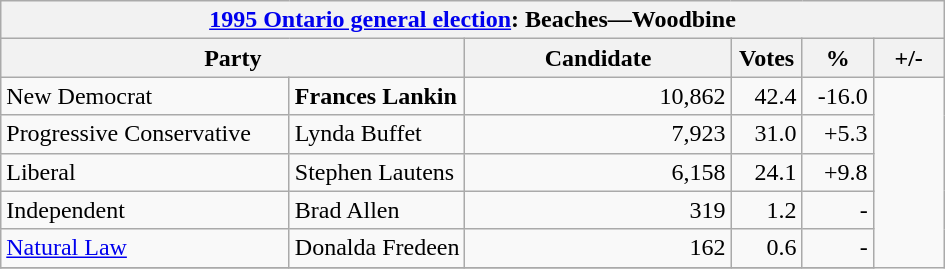<table class="wikitable">
<tr>
<th colspan="6"><a href='#'>1995 Ontario general election</a>: <strong>Beaches—Woodbine</strong></th>
</tr>
<tr>
<th colspan="2" style="width: 200px">Party</th>
<th style="width: 170px">Candidate</th>
<th style="width: 40px">Votes</th>
<th style="width: 40px">%</th>
<th style="width: 40px">+/-</th>
</tr>
<tr>
<td style="width: 185px">New Democrat</td>
<td><strong>Frances Lankin</strong></td>
<td align=right>10,862</td>
<td align=right>42.4</td>
<td align=right>-16.0</td>
</tr>
<tr>
<td style="width: 185px">Progressive Conservative</td>
<td>Lynda Buffet</td>
<td align=right>7,923</td>
<td align=right>31.0</td>
<td align=right>+5.3</td>
</tr>
<tr>
<td style="width: 185px">Liberal</td>
<td>Stephen Lautens</td>
<td align=right>6,158</td>
<td align=right>24.1</td>
<td align=right>+9.8</td>
</tr>
<tr>
<td style="width: 185px">Independent</td>
<td>Brad Allen</td>
<td align=right>319</td>
<td align=right>1.2</td>
<td align=right>-<br></td>
</tr>
<tr>
<td style="width: 185px"><a href='#'>Natural Law</a></td>
<td>Donalda Fredeen</td>
<td align=right>162</td>
<td align=right>0.6</td>
<td align=right>-</td>
</tr>
<tr>
</tr>
</table>
